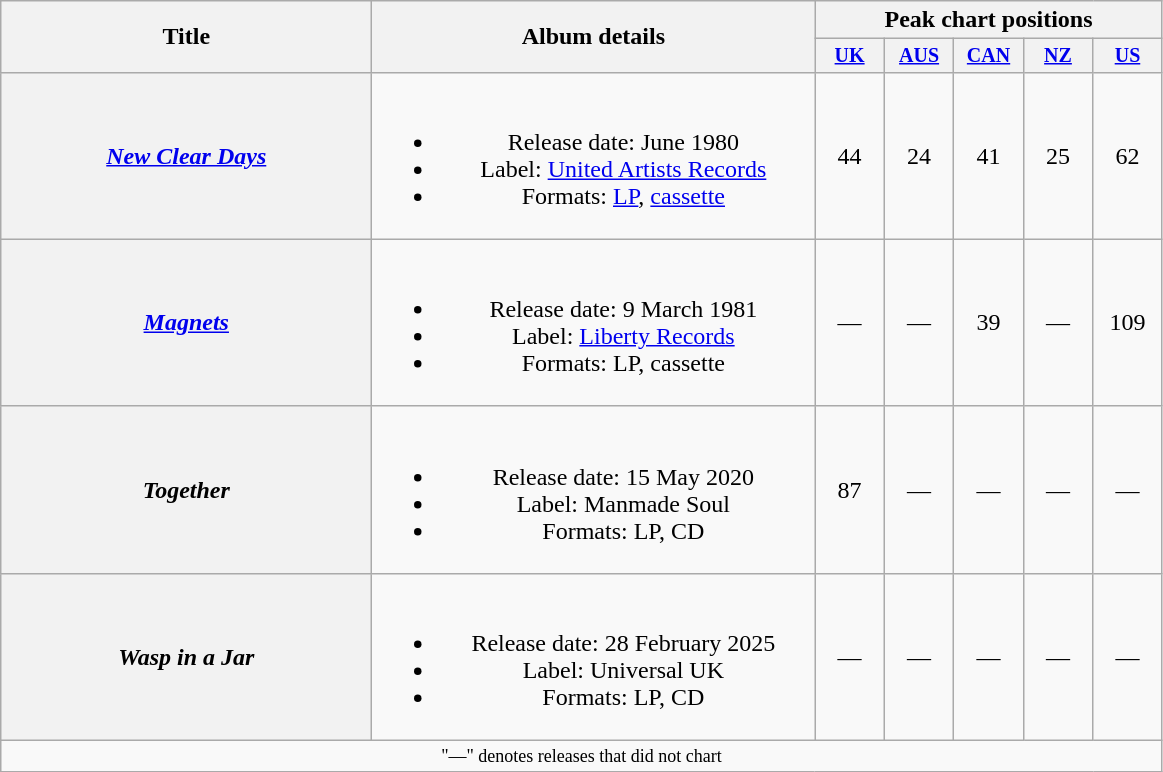<table class="wikitable plainrowheaders" style="text-align:center;">
<tr>
<th rowspan="2" style="width:15em;">Title</th>
<th rowspan="2" style="width:18em;">Album details</th>
<th colspan="5">Peak chart positions</th>
</tr>
<tr style="font-size:smaller;">
<th style="width:40px;"><a href='#'>UK</a><br></th>
<th style="width:40px;"><a href='#'>AUS</a><br></th>
<th style="width:40px;"><a href='#'>CAN</a><br></th>
<th style="width:40px;"><a href='#'>NZ</a><br></th>
<th style="width:40px;"><a href='#'>US</a><br></th>
</tr>
<tr>
<th scope="row"><em><a href='#'>New Clear Days</a></em></th>
<td><br><ul><li>Release date: June 1980</li><li>Label: <a href='#'>United Artists Records</a></li><li>Formats: <a href='#'>LP</a>, <a href='#'>cassette</a></li></ul></td>
<td>44</td>
<td>24</td>
<td>41</td>
<td>25</td>
<td>62</td>
</tr>
<tr>
<th scope="row"><em><a href='#'>Magnets</a></em></th>
<td><br><ul><li>Release date: 9 March 1981</li><li>Label: <a href='#'>Liberty Records</a></li><li>Formats: LP, cassette</li></ul></td>
<td>—</td>
<td>—</td>
<td>39</td>
<td>—</td>
<td>109</td>
</tr>
<tr>
<th scope="row"><em>Together</em></th>
<td><br><ul><li>Release date: 15 May 2020</li><li>Label: Manmade Soul</li><li>Formats: LP, CD</li></ul></td>
<td>87</td>
<td>—</td>
<td>—</td>
<td>—</td>
<td>—</td>
</tr>
<tr>
<th scope="row"><em>Wasp in a Jar</em></th>
<td><br><ul><li>Release date:  28 February 2025</li><li>Label: Universal UK</li><li>Formats:  LP, CD</li></ul></td>
<td>—</td>
<td>—</td>
<td>—</td>
<td>—</td>
<td>—</td>
</tr>
<tr>
<td colspan="10" style="font-size:9pt">"—" denotes releases that did not chart</td>
</tr>
</table>
